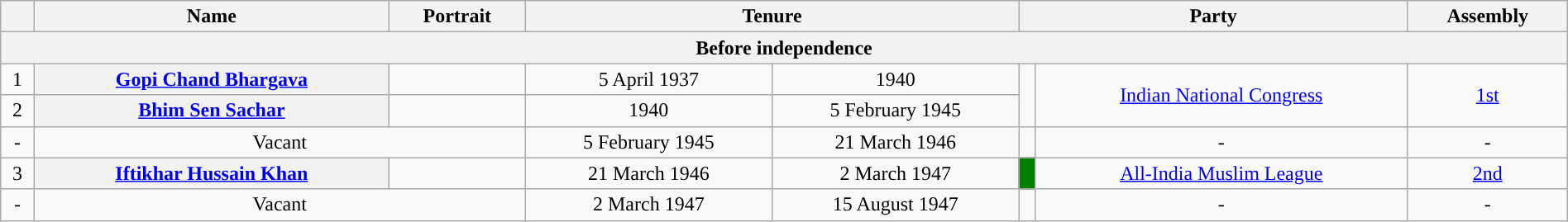<table class="wikitable" style="width:100%; text-align:center">
<tr>
<th></th>
<th>Name<br></th>
<th>Portrait</th>
<th colspan=2>Tenure</th>
<th colspan=2>Party</th>
<th>Assembly</th>
</tr>
<tr>
<th colspan=8>Before independence</th>
</tr>
<tr>
<td>1</td>
<th><a href='#'>Gopi Chand Bhargava</a><br></th>
<td></td>
<td>5 April 1937</td>
<td>1940</td>
<td rowspan=2 style="background-color: "></td>
<td rowspan=2><a href='#'>Indian National Congress</a></td>
<td rowspan=2><a href='#'>1st</a></td>
</tr>
<tr>
<td>2</td>
<th><a href='#'>Bhim Sen Sachar</a><br></th>
<td></td>
<td>1940</td>
<td>5 February 1945</td>
</tr>
<tr>
<td>-</td>
<td colspan=2>Vacant <br></td>
<td>5 February 1945</td>
<td>21 March 1946</td>
<td></td>
<td>-</td>
<td>-</td>
</tr>
<tr>
<td>3</td>
<th><a href='#'>Iftikhar Hussain Khan</a><br></th>
<td></td>
<td>21 March 1946</td>
<td>2 March 1947</td>
<td style="background-color: Green"></td>
<td><a href='#'>All-India Muslim League</a></td>
<td><a href='#'>2nd</a></td>
</tr>
<tr>
<td>-</td>
<td colspan=2>Vacant <br></td>
<td>2 March 1947</td>
<td>15 August 1947</td>
<td></td>
<td>-</td>
<td>-</td>
</tr>
</table>
